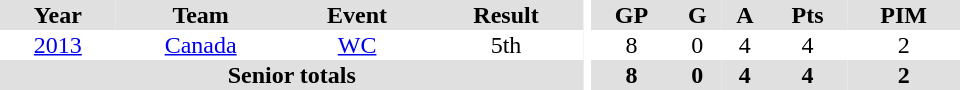<table border="0" cellpadding="1" cellspacing="0" ID="Table3" style="text-align:center; width:40em">
<tr ALIGN="centre" bgcolor="#e0e0e0">
<th>Year</th>
<th>Team</th>
<th>Event</th>
<th>Result</th>
<th rowspan="99" bgcolor="#ffffff"></th>
<th>GP</th>
<th>G</th>
<th>A</th>
<th>Pts</th>
<th>PIM</th>
</tr>
<tr>
<td><a href='#'>2013</a></td>
<td><a href='#'>Canada</a></td>
<td><a href='#'>WC</a></td>
<td>5th</td>
<td>8</td>
<td>0</td>
<td>4</td>
<td>4</td>
<td>2</td>
</tr>
<tr ALIGN="centre" bgcolor="#e0e0e0">
<th colspan=4>Senior totals</th>
<th>8</th>
<th>0</th>
<th>4</th>
<th>4</th>
<th>2</th>
</tr>
</table>
